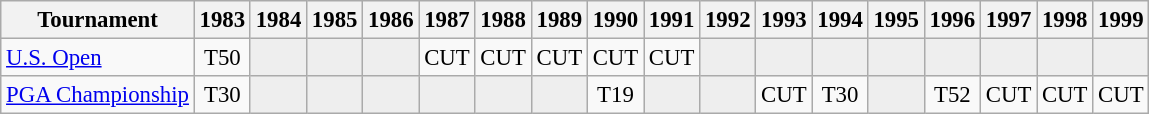<table class="wikitable" style="font-size:95%;text-align:center;">
<tr>
<th>Tournament</th>
<th>1983</th>
<th>1984</th>
<th>1985</th>
<th>1986</th>
<th>1987</th>
<th>1988</th>
<th>1989</th>
<th>1990</th>
<th>1991</th>
<th>1992</th>
<th>1993</th>
<th>1994</th>
<th>1995</th>
<th>1996</th>
<th>1997</th>
<th>1998</th>
<th>1999</th>
</tr>
<tr>
<td align=left><a href='#'>U.S. Open</a></td>
<td>T50</td>
<td style="background:#eeeeee;"></td>
<td style="background:#eeeeee;"></td>
<td style="background:#eeeeee;"></td>
<td>CUT</td>
<td>CUT</td>
<td>CUT</td>
<td>CUT</td>
<td>CUT</td>
<td style="background:#eeeeee;"></td>
<td style="background:#eeeeee;"></td>
<td style="background:#eeeeee;"></td>
<td style="background:#eeeeee;"></td>
<td style="background:#eeeeee;"></td>
<td style="background:#eeeeee;"></td>
<td style="background:#eeeeee;"></td>
<td style="background:#eeeeee;"></td>
</tr>
<tr>
<td align=left><a href='#'>PGA Championship</a></td>
<td>T30</td>
<td style="background:#eeeeee;"></td>
<td style="background:#eeeeee;"></td>
<td style="background:#eeeeee;"></td>
<td style="background:#eeeeee;"></td>
<td style="background:#eeeeee;"></td>
<td style="background:#eeeeee;"></td>
<td>T19</td>
<td style="background:#eeeeee;"></td>
<td style="background:#eeeeee;"></td>
<td>CUT</td>
<td>T30</td>
<td style="background:#eeeeee;"></td>
<td>T52</td>
<td>CUT</td>
<td>CUT</td>
<td>CUT</td>
</tr>
</table>
